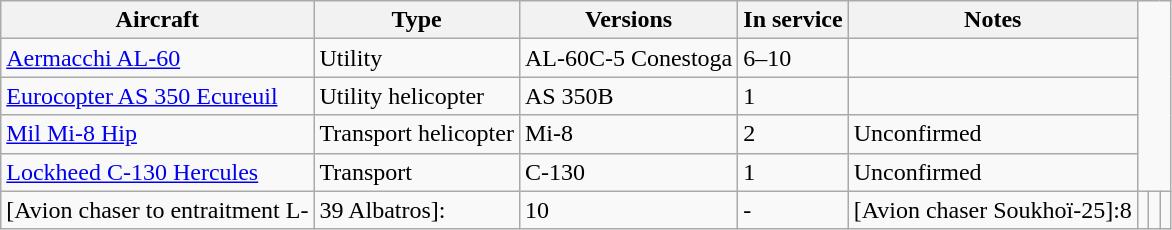<table class="wikitable">
<tr>
<th>Aircraft</th>
<th>Type</th>
<th>Versions</th>
<th>In service</th>
<th>Notes</th>
</tr>
<tr>
<td><a href='#'>Aermacchi AL-60</a></td>
<td>Utility</td>
<td>AL-60C-5 Conestoga</td>
<td>6–10</td>
<td></td>
</tr>
<tr>
<td><a href='#'>Eurocopter AS 350 Ecureuil</a></td>
<td>Utility helicopter</td>
<td>AS 350B</td>
<td>1</td>
<td></td>
</tr>
<tr>
<td><a href='#'>Mil Mi-8 Hip</a></td>
<td>Transport helicopter</td>
<td>Mi-8</td>
<td>2</td>
<td>Unconfirmed</td>
</tr>
<tr>
<td><a href='#'>Lockheed C-130 Hercules</a></td>
<td>Transport</td>
<td>C-130</td>
<td>1</td>
<td>Unconfirmed</td>
</tr>
<tr>
<td>[Avion chaser to entraitment L-</td>
<td>39 Albatros]:</td>
<td>10</td>
<td>-</td>
<td>[Avion chaser Soukhoï-25]:8</td>
<td></td>
<td></td>
<td></td>
</tr>
</table>
